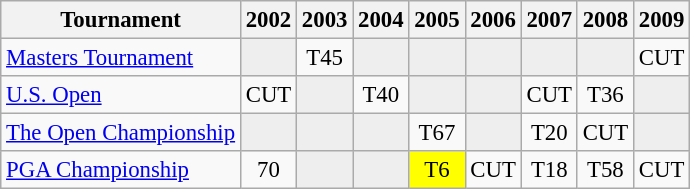<table class="wikitable" style="font-size:95%;text-align:center;">
<tr>
<th>Tournament</th>
<th>2002</th>
<th>2003</th>
<th>2004</th>
<th>2005</th>
<th>2006</th>
<th>2007</th>
<th>2008</th>
<th>2009</th>
</tr>
<tr>
<td align=left><a href='#'>Masters Tournament</a></td>
<td style="background:#eeeeee;"></td>
<td>T45</td>
<td style="background:#eeeeee;"></td>
<td style="background:#eeeeee;"></td>
<td style="background:#eeeeee;"></td>
<td style="background:#eeeeee;"></td>
<td style="background:#eeeeee;"></td>
<td>CUT</td>
</tr>
<tr>
<td align=left><a href='#'>U.S. Open</a></td>
<td>CUT</td>
<td style="background:#eeeeee;"></td>
<td>T40</td>
<td style="background:#eeeeee;"></td>
<td style="background:#eeeeee;"></td>
<td>CUT</td>
<td>T36</td>
<td style="background:#eeeeee;"></td>
</tr>
<tr>
<td align=left><a href='#'>The Open Championship</a></td>
<td style="background:#eeeeee;"></td>
<td style="background:#eeeeee;"></td>
<td style="background:#eeeeee;"></td>
<td>T67</td>
<td style="background:#eeeeee;"></td>
<td>T20</td>
<td>CUT</td>
<td style="background:#eeeeee;"></td>
</tr>
<tr>
<td align=left><a href='#'>PGA Championship</a></td>
<td>70</td>
<td style="background:#eeeeee;"></td>
<td style="background:#eeeeee;"></td>
<td style="background:yellow;">T6</td>
<td>CUT</td>
<td>T18</td>
<td>T58</td>
<td>CUT</td>
</tr>
</table>
